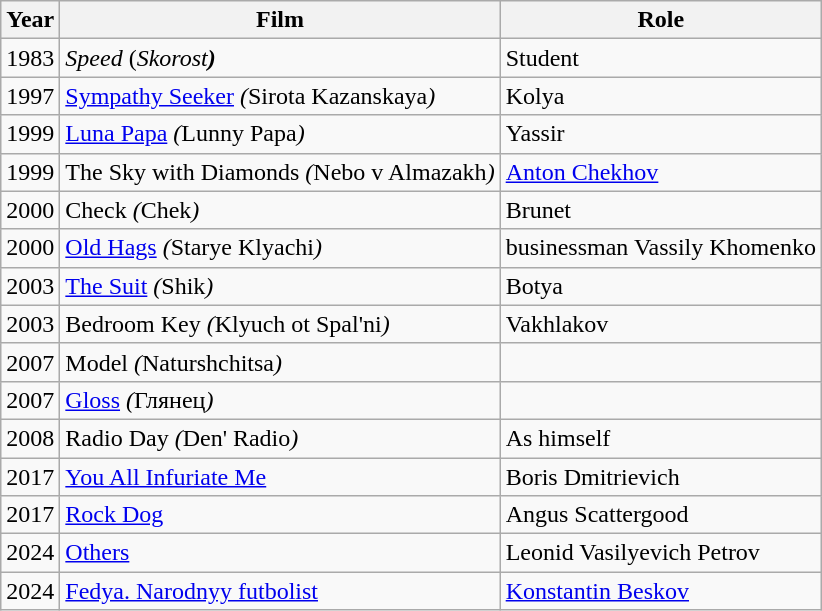<table class="wikitable">
<tr>
<th>Year</th>
<th>Film</th>
<th>Role</th>
</tr>
<tr>
<td>1983</td>
<td><em>Speed</em> (<em>Skorost<strong>)</td>
<td>Student</td>
</tr>
<tr>
<td>1997</td>
<td></em><a href='#'>Sympathy Seeker</a><em> (</em>Sirota Kazanskaya<em>)</td>
<td>Kolya</td>
</tr>
<tr>
<td>1999</td>
<td></em><a href='#'>Luna Papa</a><em> (</em>Lunny Papa<em>)</td>
<td>Yassir</td>
</tr>
<tr>
<td>1999</td>
<td></em>The Sky with Diamonds<em> (</em>Nebo v Almazakh<em>)</td>
<td><a href='#'>Anton Chekhov</a></td>
</tr>
<tr>
<td>2000</td>
<td></em>Check<em> (</em>Chek<em>)</td>
<td>Brunet</td>
</tr>
<tr>
<td>2000</td>
<td></em><a href='#'>Old Hags</a><em> (</em>Starye Klyachi<em>)</td>
<td>businessman Vassily Khomenko</td>
</tr>
<tr>
<td>2003</td>
<td></em><a href='#'>The Suit</a><em> (</em>Shik<em>)</td>
<td>Botya</td>
</tr>
<tr>
<td>2003</td>
<td></em>Bedroom Key<em> (</em>Klyuch ot Spal'ni<em>)</td>
<td>Vakhlakov</td>
</tr>
<tr>
<td>2007</td>
<td></em>Model<em> (</em>Naturshchitsa<em>)</td>
<td></td>
</tr>
<tr>
<td>2007</td>
<td></em><a href='#'>Gloss</a><em> (</em>Глянец<em>)</td>
<td></td>
</tr>
<tr>
<td>2008</td>
<td></em>Radio Day<em> (</em>Den' Radio<em>)</td>
<td>As himself</td>
</tr>
<tr>
<td>2017</td>
<td></em><a href='#'>You All Infuriate Me</a><em></td>
<td>Boris Dmitrievich</td>
</tr>
<tr>
<td>2017</td>
<td></em><a href='#'>Rock Dog</a><em></td>
<td>Angus Scattergood</td>
</tr>
<tr>
<td>2024</td>
<td></em><a href='#'>Others</a><em></td>
<td>Leonid Vasilyevich Petrov</td>
</tr>
<tr>
<td>2024</td>
<td></em><a href='#'>Fedya. Narodnyy futbolist</a><em></td>
<td><a href='#'>Konstantin Beskov</a></td>
</tr>
</table>
